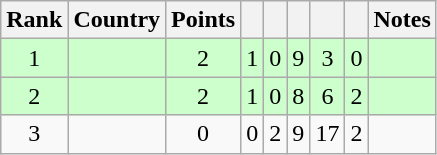<table class="wikitable sortable" style="text-align: center;">
<tr>
<th>Rank</th>
<th>Country</th>
<th>Points</th>
<th></th>
<th></th>
<th></th>
<th></th>
<th></th>
<th>Notes</th>
</tr>
<tr style="background:#cfc;">
<td>1</td>
<td align=left></td>
<td>2</td>
<td>1</td>
<td>0</td>
<td>9</td>
<td>3</td>
<td>0</td>
<td></td>
</tr>
<tr style="background:#cfc;">
<td>2</td>
<td align=left></td>
<td>2</td>
<td>1</td>
<td>0</td>
<td>8</td>
<td>6</td>
<td>2</td>
<td></td>
</tr>
<tr>
<td>3</td>
<td align=left></td>
<td>0</td>
<td>0</td>
<td>2</td>
<td>9</td>
<td>17</td>
<td>2</td>
<td></td>
</tr>
</table>
